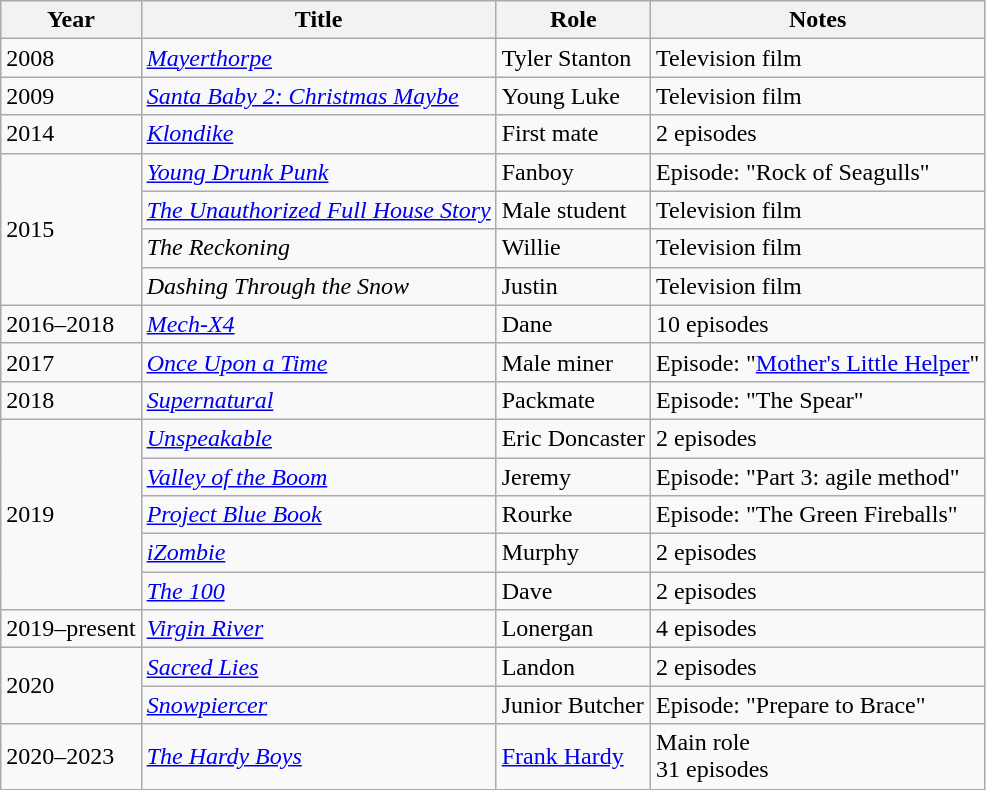<table class="wikitable sortable">
<tr>
<th>Year</th>
<th>Title</th>
<th>Role</th>
<th class="unsortable">Notes</th>
</tr>
<tr>
<td>2008</td>
<td><em><a href='#'>Mayerthorpe</a></em></td>
<td>Tyler Stanton</td>
<td>Television film</td>
</tr>
<tr>
<td>2009</td>
<td><em><a href='#'>Santa Baby 2: Christmas Maybe</a></em></td>
<td>Young Luke</td>
<td>Television film</td>
</tr>
<tr>
<td>2014</td>
<td><em><a href='#'>Klondike</a></em></td>
<td>First mate</td>
<td>2 episodes</td>
</tr>
<tr>
<td rowspan="4">2015</td>
<td><em><a href='#'>Young Drunk Punk</a></em></td>
<td>Fanboy</td>
<td>Episode: "Rock of Seagulls"</td>
</tr>
<tr>
<td data-sort-value="Unauthorized Full House Story, The"><em><a href='#'>The Unauthorized Full House Story</a></em></td>
<td>Male student</td>
<td>Television film</td>
</tr>
<tr>
<td data-sort-value="Reckoning, The"><em>The Reckoning</em></td>
<td>Willie</td>
<td>Television film</td>
</tr>
<tr>
<td><em>Dashing Through the Snow</em></td>
<td>Justin</td>
<td>Television film</td>
</tr>
<tr>
<td>2016–2018</td>
<td><em><a href='#'>Mech-X4</a></em></td>
<td>Dane</td>
<td>10 episodes</td>
</tr>
<tr>
<td>2017</td>
<td><em><a href='#'>Once Upon a Time</a></em></td>
<td>Male miner</td>
<td>Episode: "<a href='#'>Mother's Little Helper</a>"</td>
</tr>
<tr>
<td>2018</td>
<td><em><a href='#'>Supernatural</a></em></td>
<td>Packmate</td>
<td>Episode: "The Spear"</td>
</tr>
<tr>
<td rowspan="5">2019</td>
<td><em><a href='#'>Unspeakable</a></em></td>
<td>Eric Doncaster</td>
<td>2 episodes</td>
</tr>
<tr>
<td><em><a href='#'>Valley of the Boom</a></em></td>
<td>Jeremy</td>
<td>Episode: "Part 3: agile method"</td>
</tr>
<tr>
<td><em><a href='#'>Project Blue Book</a></em></td>
<td>Rourke</td>
<td>Episode: "The Green Fireballs"</td>
</tr>
<tr>
<td><em><a href='#'>iZombie</a></em></td>
<td>Murphy</td>
<td>2 episodes</td>
</tr>
<tr>
<td data-sort-value="100, The"><em><a href='#'>The 100</a></em></td>
<td>Dave</td>
<td>2 episodes</td>
</tr>
<tr>
<td>2019–present</td>
<td><em><a href='#'>Virgin River</a></em></td>
<td>Lonergan</td>
<td>4 episodes</td>
</tr>
<tr>
<td rowspan="2">2020</td>
<td><em><a href='#'>Sacred Lies</a></em></td>
<td>Landon</td>
<td>2 episodes</td>
</tr>
<tr>
<td><em><a href='#'>Snowpiercer</a></em></td>
<td>Junior Butcher</td>
<td>Episode: "Prepare to Brace"</td>
</tr>
<tr>
<td>2020–2023</td>
<td data-sort-value="Hardy Boys, The"><em><a href='#'>The Hardy Boys</a></em></td>
<td><a href='#'>Frank Hardy</a></td>
<td>Main role<br>31 episodes</td>
</tr>
</table>
